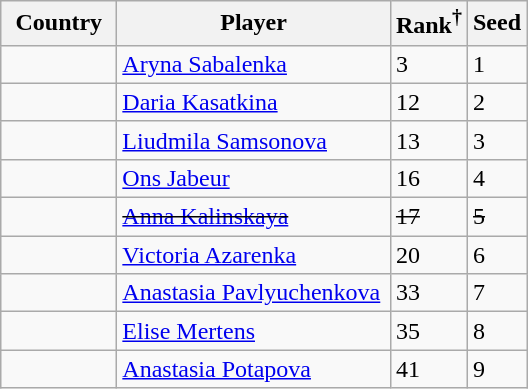<table class="sortable wikitable nowrap">
<tr>
<th width="70">Country</th>
<th width="175">Player</th>
<th>Rank<sup>†</sup></th>
<th>Seed</th>
</tr>
<tr>
<td></td>
<td><a href='#'>Aryna Sabalenka</a></td>
<td>3</td>
<td>1</td>
</tr>
<tr>
<td></td>
<td><a href='#'>Daria Kasatkina</a></td>
<td>12</td>
<td>2</td>
</tr>
<tr>
<td></td>
<td><a href='#'>Liudmila Samsonova</a></td>
<td>13</td>
<td>3</td>
</tr>
<tr>
<td></td>
<td><a href='#'>Ons Jabeur</a></td>
<td>16</td>
<td>4</td>
</tr>
<tr>
<td></td>
<td><s><a href='#'>Anna Kalinskaya</a></s></td>
<td><s>17</s></td>
<td><s>5</s></td>
</tr>
<tr>
<td></td>
<td><a href='#'>Victoria Azarenka</a></td>
<td>20</td>
<td>6</td>
</tr>
<tr>
<td></td>
<td><a href='#'>Anastasia Pavlyuchenkova</a></td>
<td>33</td>
<td>7</td>
</tr>
<tr>
<td></td>
<td><a href='#'>Elise Mertens</a></td>
<td>35</td>
<td>8</td>
</tr>
<tr>
<td></td>
<td><a href='#'>Anastasia Potapova</a></td>
<td>41</td>
<td>9</td>
</tr>
</table>
